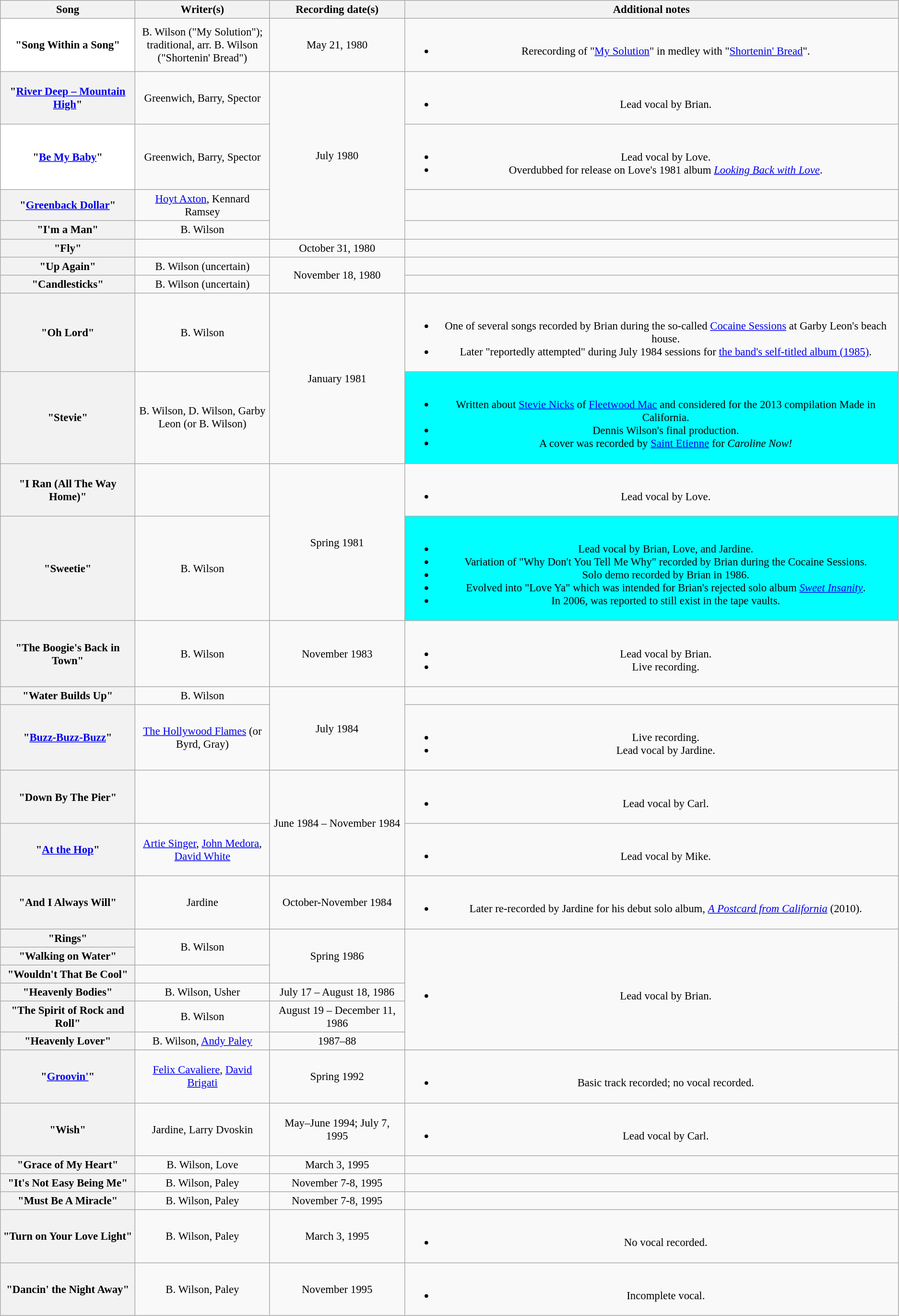<table class="wikitable sortable plainrowheaders" style="font-size:95%; width=1250; text-align:center;">
<tr>
<th scope="col" style="width: 15%;">Song</th>
<th scope="col" style="width: 15%;">Writer(s)</th>
<th scope="col" style="width: 15%;">Recording date(s)</th>
<th class="unsortable" scope="col">Additional notes</th>
</tr>
<tr>
<th scope="row"; style="background-color: white;">"Song Within a Song"</th>
<td>B. Wilson ("My Solution"); traditional, arr. B. Wilson ("Shortenin' Bread")</td>
<td data-sort-value="1980-05-21">May 21, 1980</td>
<td><br><ul><li>Rerecording of "<a href='#'>My Solution</a>" in medley with "<a href='#'>Shortenin' Bread</a>".</li></ul></td>
</tr>
<tr>
<th scope="row">"<a href='#'>River Deep – Mountain High</a>"</th>
<td>Greenwich, Barry, Spector</td>
<td data-sort-value="1980-07"; rowspan="4">July 1980</td>
<td><br><ul><li>Lead vocal by Brian.</li></ul></td>
</tr>
<tr>
<th scope="row"; style="background-color: white;">"<a href='#'>Be My Baby</a>"</th>
<td>Greenwich, Barry, Spector</td>
<td><br><ul><li>Lead vocal by Love.</li><li>Overdubbed for release on Love's 1981 album <em><a href='#'>Looking Back with Love</a></em>.</li></ul></td>
</tr>
<tr>
<th scope="row">"<a href='#'>Greenback Dollar</a>"</th>
<td><a href='#'>Hoyt Axton</a>, Kennard Ramsey</td>
<td></td>
</tr>
<tr>
<th scope="row">"I'm a Man"</th>
<td>B. Wilson</td>
<td></td>
</tr>
<tr>
<th scope="row">"Fly"</th>
<td></td>
<td data-sort-value="1980-10-31">October 31, 1980</td>
<td></td>
</tr>
<tr>
<th scope="row">"Up Again"</th>
<td>B. Wilson (uncertain)</td>
<td data-sort-value="1980-11-18"; rowspan="2">November 18, 1980</td>
<td></td>
</tr>
<tr>
<th scope="row">"Candlesticks"</th>
<td>B. Wilson (uncertain)</td>
<td></td>
</tr>
<tr>
<th scope="row">"Oh Lord"</th>
<td>B. Wilson</td>
<td data-sort-value="1981-1"; rowspan="2">January 1981</td>
<td><br><ul><li>One of several songs recorded by Brian during the so-called <a href='#'>Cocaine Sessions</a> at Garby Leon's beach house.</li><li>Later "reportedly attempted" during July 1984 sessions for <a href='#'>the band's self-titled album (1985)</a>.</li></ul></td>
</tr>
<tr>
<th scope="row">"Stevie"</th>
<td>B. Wilson, D. Wilson, Garby Leon (or B. Wilson)</td>
<td style="background-color: cyan;"><br><ul><li>Written about <a href='#'>Stevie Nicks</a> of <a href='#'>Fleetwood Mac</a> and considered for the 2013 compilation Made in California.</li><li>Dennis Wilson's final production.</li><li>A cover was recorded by <a href='#'>Saint Etienne</a> for <em>Caroline Now!</em></li></ul></td>
</tr>
<tr>
<th scope="row">"I Ran (All The Way Home)"</th>
<td></td>
<td data-sort-value="1981-03"; rowspan="2">Spring 1981</td>
<td><br><ul><li>Lead vocal by Love.</li></ul></td>
</tr>
<tr>
<th scope="row">"Sweetie"</th>
<td>B. Wilson</td>
<td style="background-color: cyan;"><br><ul><li>Lead vocal by Brian, Love, and Jardine.</li><li>Variation of "Why Don't You Tell Me Why" recorded by Brian during the Cocaine Sessions.</li><li>Solo demo recorded by Brian in 1986.</li><li>Evolved into "Love Ya" which was intended for Brian's rejected solo album <em><a href='#'>Sweet Insanity</a></em>.</li><li>In 2006, was reported to still exist in the tape vaults.</li></ul></td>
</tr>
<tr>
<th scope="row">"The Boogie's Back in Town"</th>
<td>B. Wilson</td>
<td data-sort-value="1983-11">November 1983</td>
<td><br><ul><li>Lead vocal by Brian.</li><li>Live recording.</li></ul></td>
</tr>
<tr>
<th scope="row">"Water Builds Up"</th>
<td>B. Wilson</td>
<td data-sort-value="1984-07"; rowspan="2">July 1984</td>
<td></td>
</tr>
<tr>
<th scope="row">"<a href='#'>Buzz-Buzz-Buzz</a>"</th>
<td><a href='#'>The Hollywood Flames</a> (or Byrd, Gray)</td>
<td><br><ul><li>Live recording.</li><li>Lead vocal by Jardine.</li></ul></td>
</tr>
<tr>
<th scope="row">"Down By The Pier"</th>
<td></td>
<td data-sort-value="1984-06"; rowspan="2">June 1984 – November 1984</td>
<td><br><ul><li>Lead vocal by Carl.</li></ul></td>
</tr>
<tr>
<th scope="row">"<a href='#'>At the Hop</a>"</th>
<td><a href='#'>Artie Singer</a>, <a href='#'>John Medora</a>, <a href='#'>David White</a></td>
<td><br><ul><li>Lead vocal by Mike.</li></ul></td>
</tr>
<tr>
<th scope="row">"And I Always Will"</th>
<td>Jardine</td>
<td data-sort-value="1984-10"; rowspan="1">October-November 1984</td>
<td><br><ul><li>Later re-recorded by Jardine for his debut solo album, <em><a href='#'>A Postcard from California</a></em> (2010).</li></ul></td>
</tr>
<tr>
<th scope="row">"Rings"</th>
<td rowspan="2">B. Wilson</td>
<td data-sort-value="1986-03"; rowspan="3">Spring 1986</td>
<td rowspan="6"><br><ul><li>Lead vocal by Brian.</li></ul></td>
</tr>
<tr>
<th scope="row">"Walking on Water"</th>
</tr>
<tr>
<th scope="row">"Wouldn't That Be Cool"</th>
<td></td>
</tr>
<tr>
<th scope="row">"Heavenly Bodies"</th>
<td>B. Wilson, Usher</td>
<td data-sort-value="1986-07">July 17 – August 18, 1986</td>
</tr>
<tr>
<th scope="row">"The Spirit of Rock and Roll"</th>
<td>B. Wilson</td>
<td data-sort-value="1986-08">August 19 – December 11, 1986</td>
</tr>
<tr>
<th scope="row">"Heavenly Lover"</th>
<td>B. Wilson, <a href='#'>Andy Paley</a></td>
<td data-sort-value="1987-01">1987–88</td>
</tr>
<tr>
<th scope="row">"<a href='#'>Groovin'</a>"</th>
<td><a href='#'>Felix Cavaliere</a>, <a href='#'>David Brigati</a></td>
<td>Spring 1992</td>
<td><br><ul><li>Basic track recorded; no vocal recorded.</li></ul></td>
</tr>
<tr>
<th scope="row">"Wish"</th>
<td>Jardine, Larry Dvoskin</td>
<td>May–June 1994; July 7, 1995</td>
<td><br><ul><li>Lead vocal by Carl.</li></ul></td>
</tr>
<tr>
<th scope="row">"Grace of My Heart"</th>
<td>B. Wilson, Love</td>
<td>March 3, 1995</td>
<td></td>
</tr>
<tr>
<th scope="row">"It's Not Easy Being Me"</th>
<td>B. Wilson, Paley</td>
<td>November 7-8, 1995</td>
<td></td>
</tr>
<tr>
<th scope="row">"Must Be A Miracle"</th>
<td>B. Wilson, Paley</td>
<td>November 7-8, 1995</td>
<td></td>
</tr>
<tr>
<th scope="row">"Turn on Your Love Light"</th>
<td>B. Wilson, Paley</td>
<td>March 3, 1995</td>
<td><br><ul><li>No vocal recorded.</li></ul></td>
</tr>
<tr>
<th scope="row">"Dancin' the Night Away"</th>
<td>B. Wilson, Paley</td>
<td data-sort-value="1995-11">November 1995</td>
<td><br><ul><li>Incomplete vocal.</li></ul></td>
</tr>
</table>
